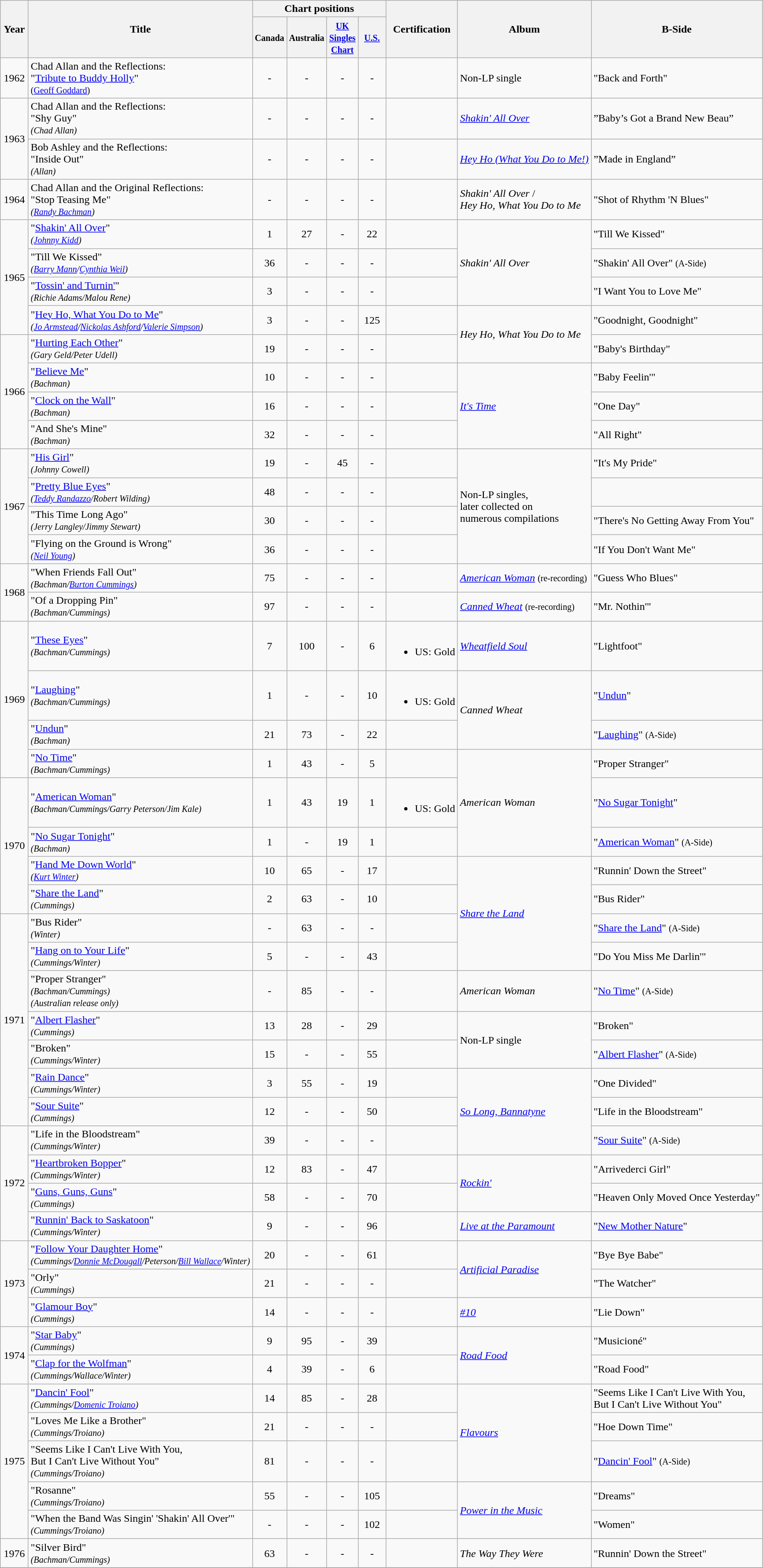<table class="wikitable">
<tr>
<th rowspan="2" width="35">Year</th>
<th rowspan="2">Title</th>
<th colspan="4">Chart positions</th>
<th rowspan="2">Certification</th>
<th rowspan="2">Album</th>
<th rowspan="2">B-Side</th>
</tr>
<tr>
<th width="35"><small>Canada</small></th>
<th width="35"><small>Australia</small></th>
<th width="35"><small><a href='#'>UK Singles Chart</a></small></th>
<th width="35"><small><a href='#'>U.S.</a></small></th>
</tr>
<tr>
<td align="center" rowspan="1">1962</td>
<td>Chad Allan and the Reflections: <br>"<a href='#'>Tribute to Buddy Holly</a>" <br><small>(<a href='#'>Geoff Goddard</a>)</small></td>
<td align="center">-</td>
<td align="center">-</td>
<td align="center">-</td>
<td align="center">-</td>
<td></td>
<td rowspan="1">Non-LP single</td>
<td>"Back and Forth"</td>
</tr>
<tr>
<td align="center" rowspan="2">1963</td>
<td>Chad Allan and the Reflections: <br>"Shy Guy" <br> <em><small>(Chad Allan)</small></em></td>
<td align="center">-</td>
<td align="center">-</td>
<td align="center">-</td>
<td align="center">-</td>
<td></td>
<td rowspan="1"><em><a href='#'>Shakin' All Over</a></em></td>
<td>”Baby’s Got a Brand New Beau”</td>
</tr>
<tr>
<td>Bob Ashley and the Reflections: <br>"Inside Out" <br> <em><small>(Allan)</small></em></td>
<td align="center">-</td>
<td align="center">-</td>
<td align="center">-</td>
<td align="center">-</td>
<td></td>
<td rowspan="1"><em><a href='#'>Hey Ho (What You Do to Me!)</a></em></td>
<td>”Made in England”</td>
</tr>
<tr>
<td align="center" rowspan="1">1964</td>
<td>Chad Allan and the Original Reflections: <br>"Stop Teasing Me" <br> <em><small>(<a href='#'>Randy Bachman</a>)</small></em></td>
<td align="center">-</td>
<td align="center">-</td>
<td align="center">-</td>
<td align="center">-</td>
<td></td>
<td rowspan="1"><em>Shakin' All Over</em> / <br><em>Hey Ho, What You Do to Me</em></td>
<td>"Shot of Rhythm 'N Blues"</td>
</tr>
<tr>
<td align="center" rowspan="4">1965</td>
<td>"<a href='#'>Shakin' All Over</a>" <br> <em><small>(<a href='#'>Johnny Kidd</a>)</small></em></td>
<td align="center">1</td>
<td align="center">27</td>
<td align="center">-</td>
<td align="center">22</td>
<td></td>
<td rowspan="3"><em>Shakin' All Over</em></td>
<td>"Till We Kissed"</td>
</tr>
<tr>
<td>"Till We Kissed" <br> <em><small>(<a href='#'>Barry Mann</a>/<a href='#'>Cynthia Weil</a>)</small></em></td>
<td align="center">36</td>
<td align="center">-</td>
<td align="center">-</td>
<td align="center">-</td>
<td></td>
<td>"Shakin' All Over" <small>(A-Side)</small></td>
</tr>
<tr>
<td>"<a href='#'>Tossin' and Turnin'</a>" <br> <em><small>(Richie Adams/Malou Rene)</small></em></td>
<td align="center">3</td>
<td align="center">-</td>
<td align="center">-</td>
<td align="center">-</td>
<td></td>
<td>"I Want You to Love Me"</td>
</tr>
<tr>
<td>"<a href='#'>Hey Ho, What You Do to Me</a>" <br> <em><small>(<a href='#'>Jo Armstead</a>/<a href='#'>Nickolas Ashford</a>/<a href='#'>Valerie Simpson</a>)</small></em></td>
<td align="center">3</td>
<td align="center">-</td>
<td align="center">-</td>
<td align="center">125</td>
<td></td>
<td rowspan="2"><em>Hey Ho, What You Do to Me</em></td>
<td>"Goodnight, Goodnight"</td>
</tr>
<tr>
<td align="center" rowspan="4">1966</td>
<td>"<a href='#'>Hurting Each Other</a>" <br> <em><small>(Gary Geld/Peter Udell)</small></em></td>
<td align="center">19</td>
<td align="center">-</td>
<td align="center">-</td>
<td align="center">-</td>
<td></td>
<td>"Baby's Birthday"</td>
</tr>
<tr>
<td>"<a href='#'>Believe Me</a>" <br> <em><small>(Bachman)</small></em></td>
<td align="center">10</td>
<td align="center">-</td>
<td align="center">-</td>
<td align="center">-</td>
<td></td>
<td rowspan="3"><em><a href='#'>It's Time</a></em></td>
<td>"Baby Feelin'"</td>
</tr>
<tr>
<td>"<a href='#'>Clock on the Wall</a>" <br> <em><small>(Bachman)</small></em></td>
<td align="center">16</td>
<td align="center">-</td>
<td align="center">-</td>
<td align="center">-</td>
<td></td>
<td>"One Day"</td>
</tr>
<tr>
<td>"And She's Mine" <br> <em><small>(Bachman)</small></em></td>
<td align="center">32</td>
<td align="center">-</td>
<td align="center">-</td>
<td align="center">-</td>
<td></td>
<td>"All Right"</td>
</tr>
<tr>
<td align="center" rowspan="4">1967</td>
<td>"<a href='#'>His Girl</a>"<br> <em> <small>(Johnny Cowell)</small></em></td>
<td align="center">19</td>
<td align="center">-</td>
<td align="center">45</td>
<td align="center">-</td>
<td></td>
<td rowspan="4">Non-LP singles, <br>later collected on <br>numerous compilations</td>
<td>"It's My Pride"</td>
</tr>
<tr>
<td>"<a href='#'>Pretty Blue Eyes</a>"<br> <em> <small>(<a href='#'>Teddy Randazzo</a>/Robert Wilding)</small></em></td>
<td align="center">48</td>
<td align="center">-</td>
<td align="center">-</td>
<td align="center">-</td>
<td></td>
<td></td>
</tr>
<tr>
<td>"This Time Long Ago"<br> <em> <small>(Jerry Langley/Jimmy Stewart)</small></em></td>
<td align="center">30</td>
<td align="center">-</td>
<td align="center">-</td>
<td align="center">-</td>
<td></td>
<td>"There's No Getting Away From You"</td>
</tr>
<tr>
<td>"Flying on the Ground is Wrong"<br> <em><small>(<a href='#'>Neil Young</a>)</small></em></td>
<td align="center">36</td>
<td align="center">-</td>
<td align="center">-</td>
<td align="center">-</td>
<td></td>
<td>"If You Don't Want Me"</td>
</tr>
<tr>
<td align="center" rowspan="2">1968</td>
<td>"When Friends Fall Out" <br> <em><small>(Bachman/<a href='#'>Burton Cummings</a>)</small></em></td>
<td align="center">75</td>
<td align="center">-</td>
<td align="center">-</td>
<td align="center">-</td>
<td></td>
<td rowspan="1"><em><a href='#'>American Woman</a></em> <small>(re-recording)</small></td>
<td>"Guess Who Blues"</td>
</tr>
<tr>
<td>"Of a Dropping Pin" <br> <em><small>(Bachman/Cummings)</small></em></td>
<td align="center">97</td>
<td align="center">-</td>
<td align="center">-</td>
<td align="center">-</td>
<td></td>
<td rowspan="1"><em><a href='#'>Canned Wheat</a></em> <small>(re-recording)</small></td>
<td>"Mr. Nothin'"</td>
</tr>
<tr>
<td align="center" rowspan="4">1969</td>
<td>"<a href='#'>These Eyes</a>" <br> <em><small>(Bachman/Cummings)</small></em></td>
<td align="center">7</td>
<td align="center">100</td>
<td align="center">-</td>
<td align="center">6</td>
<td><br><ul><li>US: Gold</li></ul></td>
<td rowspan="1"><em><a href='#'>Wheatfield Soul</a></em></td>
<td>"Lightfoot"</td>
</tr>
<tr>
<td>"<a href='#'>Laughing</a>" <br> <em><small>(Bachman/Cummings)</small></em></td>
<td align="center">1</td>
<td align="center">-</td>
<td align="center">-</td>
<td align="center">10</td>
<td><br><ul><li>US: Gold</li></ul></td>
<td rowspan="2"><em>Canned Wheat</em></td>
<td>"<a href='#'>Undun</a>"</td>
</tr>
<tr>
<td>"<a href='#'>Undun</a>" <br> <em><small>(Bachman)</small></em></td>
<td align="center">21</td>
<td align="center">73</td>
<td align="center">-</td>
<td align="center">22</td>
<td></td>
<td>"<a href='#'>Laughing</a>" <small>(A-Side)</small></td>
</tr>
<tr>
<td>"<a href='#'>No Time</a>" <br> <em><small>(Bachman/Cummings)</small></em></td>
<td align="center">1</td>
<td align="center">43</td>
<td align="center">-</td>
<td align="center">5</td>
<td></td>
<td rowspan="3"><em>American Woman</em></td>
<td>"Proper Stranger"</td>
</tr>
<tr>
<td align="center" rowspan="4">1970</td>
<td>"<a href='#'>American Woman</a>" <br> <em><small>(Bachman/Cummings/Garry Peterson/Jim Kale)</small></em></td>
<td align="center">1</td>
<td align="center">43</td>
<td align="center">19</td>
<td align="center">1</td>
<td><br><ul><li>US: Gold</li></ul></td>
<td>"<a href='#'>No Sugar Tonight</a>"</td>
</tr>
<tr>
<td>"<a href='#'>No Sugar Tonight</a>" <br> <em><small>(Bachman)</small></em></td>
<td align="center">1</td>
<td align="center">-</td>
<td align="center">19</td>
<td align="center">1</td>
<td></td>
<td>"<a href='#'>American Woman</a>" <small>(A-Side)</small></td>
</tr>
<tr>
<td>"<a href='#'>Hand Me Down World</a>"<br> <em><small>(<a href='#'>Kurt Winter</a>)</small></em></td>
<td align="center">10</td>
<td align="center">65</td>
<td align="center">-</td>
<td align="center">17</td>
<td></td>
<td rowspan="4"><em><a href='#'>Share the Land</a></em></td>
<td>"Runnin' Down the Street"</td>
</tr>
<tr>
<td>"<a href='#'>Share the Land</a>"<br> <em><small>(Cummings)</small></em></td>
<td align="center">2</td>
<td align="center">63</td>
<td align="center">-</td>
<td align="center">10</td>
<td></td>
<td>"Bus Rider"</td>
</tr>
<tr>
<td align="center" rowspan="7">1971</td>
<td>"Bus Rider" <br> <em><small>(Winter)</small></em></td>
<td align="center">-</td>
<td align="center">63</td>
<td align="center">-</td>
<td align="center">-</td>
<td></td>
<td>"<a href='#'>Share the Land</a>" <small>(A-Side)</small></td>
</tr>
<tr>
<td>"<a href='#'>Hang on to Your Life</a>" <br> <em><small>(Cummings/Winter)</small></em></td>
<td align="center">5</td>
<td align="center">-</td>
<td align="center">-</td>
<td align="center">43</td>
<td></td>
<td>"Do You Miss Me Darlin'"</td>
</tr>
<tr>
<td>"Proper Stranger" <br> <em><small>(Bachman/Cummings)</small></em><br><em><small>(Australian release only)</small></em></td>
<td align="center">-</td>
<td align="center">85</td>
<td align="center">-</td>
<td align="center">-</td>
<td></td>
<td rowspan="1"><em>American Woman</em></td>
<td>"<a href='#'>No Time</a>" <small>(A-Side)</small></td>
</tr>
<tr>
<td>"<a href='#'>Albert Flasher</a>" <br> <em><small>(Cummings)</small></em></td>
<td align="center">13</td>
<td align="center">28</td>
<td align="center">-</td>
<td align="center">29</td>
<td></td>
<td rowspan="2">Non-LP single</td>
<td>"Broken"</td>
</tr>
<tr>
<td>"Broken" <br> <em><small>(Cummings/Winter)</small></em></td>
<td align="center">15</td>
<td align="center">-</td>
<td align="center">-</td>
<td align="center">55</td>
<td></td>
<td>"<a href='#'>Albert Flasher</a>" <small>(A-Side)</small></td>
</tr>
<tr>
<td>"<a href='#'>Rain Dance</a>" <br> <em><small>(Cummings/Winter)</small></em></td>
<td align="center">3</td>
<td align="center">55</td>
<td align="center">-</td>
<td align="center">19</td>
<td></td>
<td rowspan="3"><em><a href='#'>So Long, Bannatyne</a></em></td>
<td>"One Divided"</td>
</tr>
<tr>
<td>"<a href='#'>Sour Suite</a>" <br> <em><small>(Cummings)</small></em></td>
<td align="center">12</td>
<td align="center">-</td>
<td align="center">-</td>
<td align="center">50</td>
<td></td>
<td>"Life in the Bloodstream"</td>
</tr>
<tr>
<td align="center" rowspan="4">1972</td>
<td>"Life in the Bloodstream" <br> <em><small>(Cummings/Winter)</small></em></td>
<td align="center">39</td>
<td align="center">-</td>
<td align="center">-</td>
<td align="center">-</td>
<td></td>
<td>"<a href='#'>Sour Suite</a>" <small>(A-Side)</small></td>
</tr>
<tr>
<td>"<a href='#'>Heartbroken Bopper</a>" <br> <em><small>(Cummings/Winter)</small></em></td>
<td align="center">12</td>
<td align="center">83</td>
<td align="center">-</td>
<td align="center">47</td>
<td></td>
<td rowspan="2"><em><a href='#'>Rockin'</a></em></td>
<td>"Arrivederci Girl"</td>
</tr>
<tr>
<td>"<a href='#'>Guns, Guns, Guns</a>" <br> <em><small>(Cummings)</small></em></td>
<td align="center">58</td>
<td align="center">-</td>
<td align="center">-</td>
<td align="center">70</td>
<td></td>
<td>"Heaven Only Moved Once Yesterday"</td>
</tr>
<tr>
<td>"<a href='#'>Runnin' Back to Saskatoon</a>" <br> <em><small>(Cummings/Winter)</small></em></td>
<td align="center">9</td>
<td align="center">-</td>
<td align="center">-</td>
<td align="center">96</td>
<td></td>
<td><em><a href='#'>Live at the Paramount</a></em></td>
<td>"<a href='#'>New Mother Nature</a>"</td>
</tr>
<tr>
<td align="center" rowspan="3">1973</td>
<td>"<a href='#'>Follow Your Daughter Home</a>" <br> <em><small>(Cummings/<a href='#'>Donnie McDougall</a>/Peterson/<a href='#'>Bill Wallace</a>/Winter)</small></em></td>
<td align="center">20</td>
<td align="center">-</td>
<td align="center">-</td>
<td align="center">61</td>
<td></td>
<td rowspan="2"><em><a href='#'>Artificial Paradise</a></em></td>
<td>"Bye Bye Babe"</td>
</tr>
<tr>
<td>"Orly" <br> <em><small>(Cummings)</small></em></td>
<td align="center">21</td>
<td align="center">-</td>
<td align="center">-</td>
<td align="center">-</td>
<td></td>
<td>"The Watcher"</td>
</tr>
<tr>
<td>"<a href='#'>Glamour Boy</a>" <br> <em><small>(Cummings)</small></em></td>
<td align="center">14</td>
<td align="center">-</td>
<td align="center">-</td>
<td align="center">-</td>
<td></td>
<td rowspan="1"><em><a href='#'>#10</a></em></td>
<td>"Lie Down"</td>
</tr>
<tr>
<td align="center" rowspan="2">1974</td>
<td>"<a href='#'>Star Baby</a>" <br> <em> <small>(Cummings)</small></em></td>
<td align="center">9</td>
<td align="center">95</td>
<td align="center">-</td>
<td align="center">39</td>
<td></td>
<td rowspan="2"><em><a href='#'>Road Food</a></em></td>
<td>"Musicioné"</td>
</tr>
<tr>
<td>"<a href='#'>Clap for the Wolfman</a>" <br> <em><small>(Cummings/Wallace/Winter)</small></em></td>
<td align="center">4</td>
<td align="center">39</td>
<td align="center">-</td>
<td align="center">6</td>
<td></td>
<td>"Road Food"</td>
</tr>
<tr>
<td align="center" rowspan="5">1975</td>
<td>"<a href='#'>Dancin' Fool</a>" <br> <em><small>(Cummings/<a href='#'>Domenic Troiano</a>)</small></em></td>
<td align="center">14</td>
<td align="center">85</td>
<td align="center">-</td>
<td align="center">28</td>
<td></td>
<td rowspan="3"><em><a href='#'>Flavours</a></em></td>
<td>"Seems Like I Can't Live With You,<br>But I Can't Live Without You"</td>
</tr>
<tr>
<td>"Loves Me Like a Brother" <br> <em><small>(Cummings/Troiano)</small></em></td>
<td align="center">21</td>
<td align="center">-</td>
<td align="center">-</td>
<td align="center">-</td>
<td></td>
<td>"Hoe Down Time"</td>
</tr>
<tr>
<td>"Seems Like I Can't Live With You,<br>But I Can't Live Without You"<br> <em> <small>(Cummings/Troiano)</small></em></td>
<td align="center">81</td>
<td align="center">-</td>
<td align="center">-</td>
<td align="center">-</td>
<td></td>
<td>"<a href='#'>Dancin' Fool</a>" <small>(A-Side)</small></td>
</tr>
<tr>
<td>"Rosanne" <br> <em><small>(Cummings/Troiano)</small></em></td>
<td align="center">55</td>
<td align="center">-</td>
<td align="center">-</td>
<td align="center">105</td>
<td></td>
<td rowspan="2"><em><a href='#'>Power in the Music</a></em></td>
<td>"Dreams"</td>
</tr>
<tr>
<td>"When the Band Was Singin' 'Shakin' All Over'" <br> <em><small>(Cummings/Troiano)</small></em></td>
<td align="center">-</td>
<td align="center">-</td>
<td align="center">-</td>
<td align="center">102</td>
<td></td>
<td>"Women"</td>
</tr>
<tr>
<td align="center" rowspan="1">1976</td>
<td>"Silver Bird" <br> <em><small>(Bachman/Cummings)</small></em></td>
<td align="center">63</td>
<td align="center">-</td>
<td align="center">-</td>
<td align="center">-</td>
<td></td>
<td><em>The Way They Were</em></td>
<td>"Runnin' Down the Street"</td>
</tr>
<tr>
</tr>
</table>
